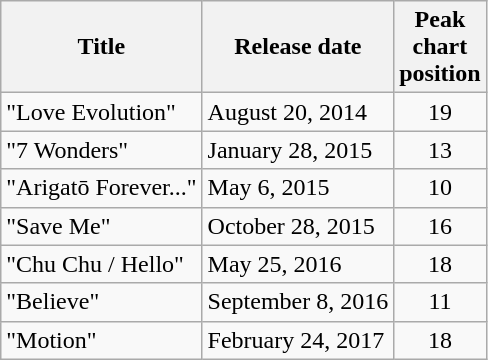<table class="wikitable">
<tr>
<th>Title</th>
<th>Release date</th>
<th style="width:3em;">Peak chart position</th>
</tr>
<tr>
<td>"Love Evolution"</td>
<td>August 20, 2014</td>
<td style="text-align:center;">19</td>
</tr>
<tr>
<td>"7 Wonders"</td>
<td>January 28, 2015</td>
<td style="text-align:center;">13</td>
</tr>
<tr>
<td>"Arigatō Forever..."</td>
<td>May 6, 2015</td>
<td style="text-align:center;">10</td>
</tr>
<tr>
<td>"Save Me"</td>
<td>October 28, 2015</td>
<td style="text-align:center;">16</td>
</tr>
<tr>
<td>"Chu Chu / Hello"</td>
<td>May 25, 2016</td>
<td style="text-align:center;">18</td>
</tr>
<tr>
<td>"Believe"</td>
<td>September 8, 2016</td>
<td style="text-align:center;">11</td>
</tr>
<tr>
<td>"Motion"</td>
<td>February 24, 2017</td>
<td style="text-align:center;">18</td>
</tr>
</table>
